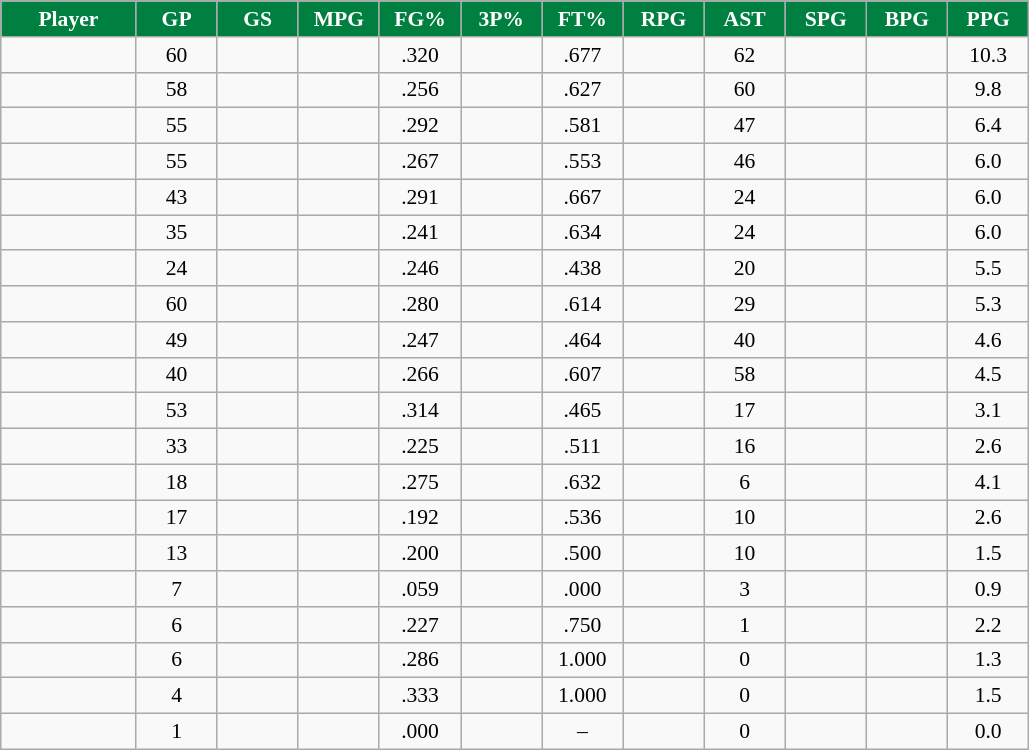<table class="wikitable sortable" style="font-size:90%; text-align:center;">
<tr>
<th style="background:#008040;color:white;" width="10%">Player</th>
<th style="background:#008040;color:white;" width="6%">GP</th>
<th style="background:#008040;color:white;" width="6%">GS</th>
<th style="background:#008040;color:white;" width="6%">MPG</th>
<th style="background:#008040;color:white;" width="6%">FG%</th>
<th style="background:#008040;color:white;" width="6%">3P%</th>
<th style="background:#008040;color:white;" width="6%">FT%</th>
<th style="background:#008040;color:white;" width="6%">RPG</th>
<th style="background:#008040;color:white;" width="6%">AST</th>
<th style="background:#008040;color:white;" width="6%">SPG</th>
<th style="background:#008040;color:white;" width="6%">BPG</th>
<th style="background:#008040;color:white;" width="6%">PPG</th>
</tr>
<tr>
<td></td>
<td>60</td>
<td></td>
<td></td>
<td>.320</td>
<td></td>
<td>.677</td>
<td></td>
<td>62</td>
<td></td>
<td></td>
<td>10.3</td>
</tr>
<tr>
<td></td>
<td>58</td>
<td></td>
<td></td>
<td>.256</td>
<td></td>
<td>.627</td>
<td></td>
<td>60</td>
<td></td>
<td></td>
<td>9.8</td>
</tr>
<tr>
<td></td>
<td>55</td>
<td></td>
<td></td>
<td>.292</td>
<td></td>
<td>.581</td>
<td></td>
<td>47</td>
<td></td>
<td></td>
<td>6.4</td>
</tr>
<tr>
<td></td>
<td>55</td>
<td></td>
<td></td>
<td>.267</td>
<td></td>
<td>.553</td>
<td></td>
<td>46</td>
<td></td>
<td></td>
<td>6.0</td>
</tr>
<tr>
<td></td>
<td>43</td>
<td></td>
<td></td>
<td>.291</td>
<td></td>
<td>.667</td>
<td></td>
<td>24</td>
<td></td>
<td></td>
<td>6.0</td>
</tr>
<tr>
<td></td>
<td>35</td>
<td></td>
<td></td>
<td>.241</td>
<td></td>
<td>.634</td>
<td></td>
<td>24</td>
<td></td>
<td></td>
<td>6.0</td>
</tr>
<tr>
<td></td>
<td>24</td>
<td></td>
<td></td>
<td>.246</td>
<td></td>
<td>.438</td>
<td></td>
<td>20</td>
<td></td>
<td></td>
<td>5.5</td>
</tr>
<tr>
<td></td>
<td>60</td>
<td></td>
<td></td>
<td>.280</td>
<td></td>
<td>.614</td>
<td></td>
<td>29</td>
<td></td>
<td></td>
<td>5.3</td>
</tr>
<tr>
<td></td>
<td>49</td>
<td></td>
<td></td>
<td>.247</td>
<td></td>
<td>.464</td>
<td></td>
<td>40</td>
<td></td>
<td></td>
<td>4.6</td>
</tr>
<tr>
<td></td>
<td>40</td>
<td></td>
<td></td>
<td>.266</td>
<td></td>
<td>.607</td>
<td></td>
<td>58</td>
<td></td>
<td></td>
<td>4.5</td>
</tr>
<tr>
<td></td>
<td>53</td>
<td></td>
<td></td>
<td>.314</td>
<td></td>
<td>.465</td>
<td></td>
<td>17</td>
<td></td>
<td></td>
<td>3.1</td>
</tr>
<tr>
<td></td>
<td>33</td>
<td></td>
<td></td>
<td>.225</td>
<td></td>
<td>.511</td>
<td></td>
<td>16</td>
<td></td>
<td></td>
<td>2.6</td>
</tr>
<tr>
<td></td>
<td>18</td>
<td></td>
<td></td>
<td>.275</td>
<td></td>
<td>.632</td>
<td></td>
<td>6</td>
<td></td>
<td></td>
<td>4.1</td>
</tr>
<tr>
<td></td>
<td>17</td>
<td></td>
<td></td>
<td>.192</td>
<td></td>
<td>.536</td>
<td></td>
<td>10</td>
<td></td>
<td></td>
<td>2.6</td>
</tr>
<tr>
<td></td>
<td>13</td>
<td></td>
<td></td>
<td>.200</td>
<td></td>
<td>.500</td>
<td></td>
<td>10</td>
<td></td>
<td></td>
<td>1.5</td>
</tr>
<tr>
<td></td>
<td>7</td>
<td></td>
<td></td>
<td>.059</td>
<td></td>
<td>.000</td>
<td></td>
<td>3</td>
<td></td>
<td></td>
<td>0.9</td>
</tr>
<tr>
<td></td>
<td>6</td>
<td></td>
<td></td>
<td>.227</td>
<td></td>
<td>.750</td>
<td></td>
<td>1</td>
<td></td>
<td></td>
<td>2.2</td>
</tr>
<tr>
<td></td>
<td>6</td>
<td></td>
<td></td>
<td>.286</td>
<td></td>
<td>1.000</td>
<td></td>
<td>0</td>
<td></td>
<td></td>
<td>1.3</td>
</tr>
<tr>
<td></td>
<td>4</td>
<td></td>
<td></td>
<td>.333</td>
<td></td>
<td>1.000</td>
<td></td>
<td>0</td>
<td></td>
<td></td>
<td>1.5</td>
</tr>
<tr>
<td></td>
<td>1</td>
<td></td>
<td></td>
<td>.000</td>
<td></td>
<td>–</td>
<td></td>
<td>0</td>
<td></td>
<td></td>
<td>0.0</td>
</tr>
</table>
